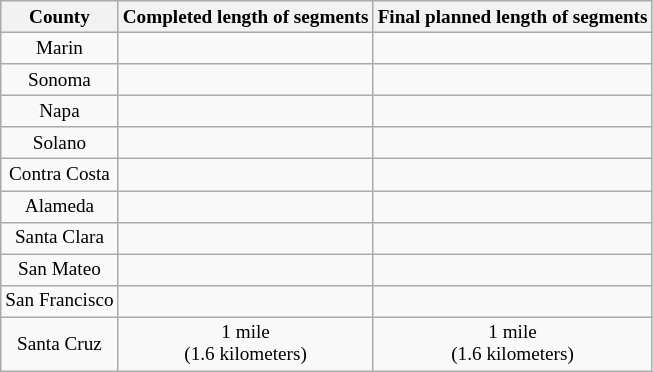<table class="wikitable sortable" style="text-align:center;font-size: 80%;">
<tr>
<th>County</th>
<th>Completed length of segments</th>
<th>Final planned length of segments</th>
</tr>
<tr>
<td>Marin</td>
<td></td>
<td></td>
</tr>
<tr>
<td>Sonoma</td>
<td></td>
<td></td>
</tr>
<tr>
<td>Napa</td>
<td></td>
<td></td>
</tr>
<tr>
<td>Solano</td>
<td></td>
<td></td>
</tr>
<tr>
<td>Contra Costa</td>
<td></td>
<td></td>
</tr>
<tr>
<td>Alameda</td>
<td></td>
<td></td>
</tr>
<tr>
<td>Santa Clara</td>
<td></td>
<td></td>
</tr>
<tr>
<td>San Mateo</td>
<td></td>
<td></td>
</tr>
<tr>
<td>San Francisco</td>
<td></td>
<td></td>
</tr>
<tr>
<td>Santa Cruz</td>
<td>1 mile<br>(1.6 kilometers)</td>
<td>1 mile<br>(1.6 kilometers)</td>
</tr>
</table>
